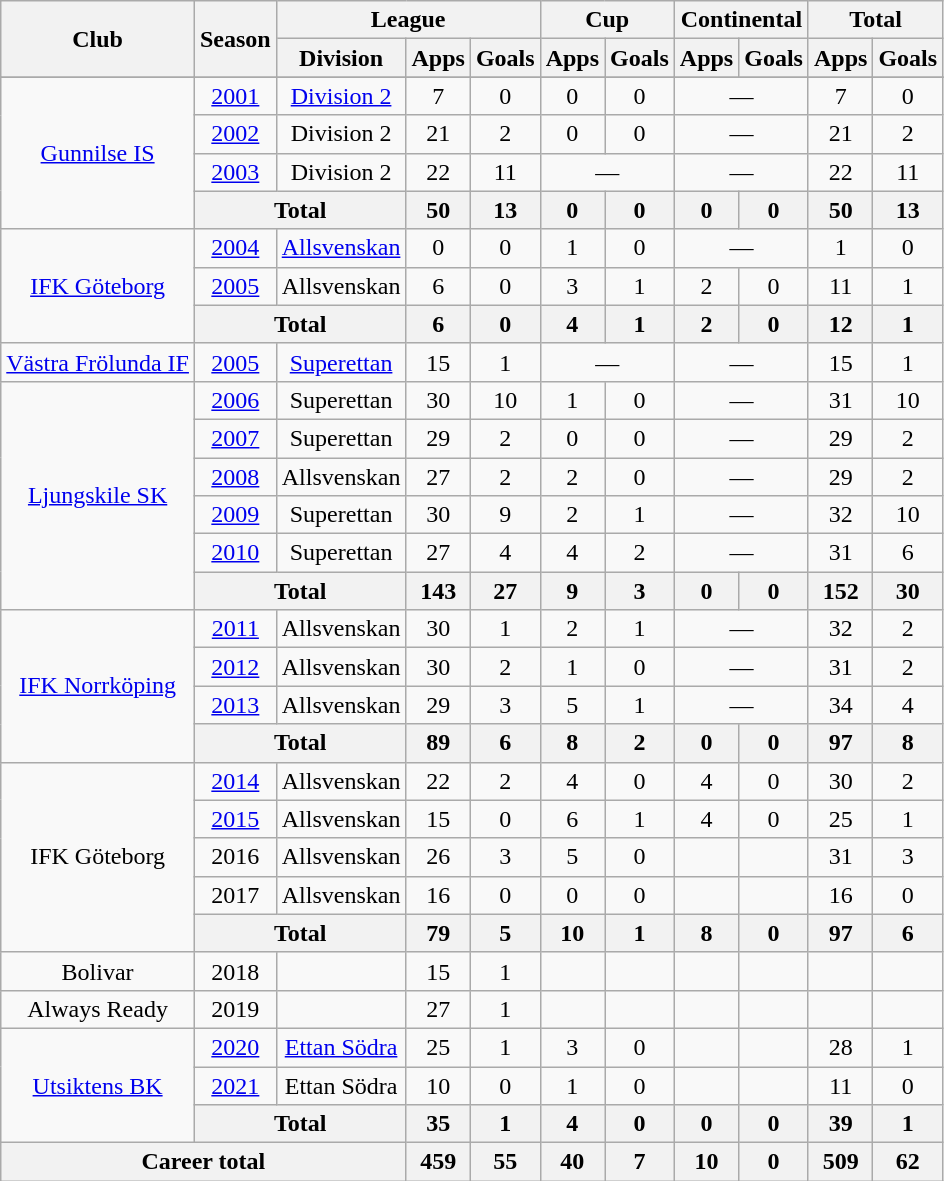<table class="wikitable" style="text-align:center;">
<tr>
<th rowspan="2">Club</th>
<th rowspan="2">Season</th>
<th colspan="3">League</th>
<th colspan="2">Cup</th>
<th colspan="2">Continental</th>
<th colspan="2">Total</th>
</tr>
<tr>
<th>Division</th>
<th>Apps</th>
<th>Goals</th>
<th>Apps</th>
<th>Goals</th>
<th>Apps</th>
<th>Goals</th>
<th>Apps</th>
<th>Goals</th>
</tr>
<tr>
</tr>
<tr>
<td rowspan="4"><a href='#'>Gunnilse IS</a></td>
<td><a href='#'>2001</a></td>
<td><a href='#'>Division 2</a></td>
<td>7</td>
<td>0</td>
<td>0</td>
<td>0</td>
<td colspan="2">—</td>
<td>7</td>
<td>0</td>
</tr>
<tr>
<td><a href='#'>2002</a></td>
<td>Division 2</td>
<td>21</td>
<td>2</td>
<td>0</td>
<td>0</td>
<td colspan="2">—</td>
<td>21</td>
<td>2</td>
</tr>
<tr>
<td><a href='#'>2003</a></td>
<td>Division 2</td>
<td>22</td>
<td>11</td>
<td colspan="2">—</td>
<td colspan="2">—</td>
<td>22</td>
<td>11</td>
</tr>
<tr>
<th colspan="2">Total</th>
<th>50</th>
<th>13</th>
<th>0</th>
<th>0</th>
<th>0</th>
<th>0</th>
<th>50</th>
<th>13</th>
</tr>
<tr>
<td rowspan="3"><a href='#'>IFK Göteborg</a></td>
<td><a href='#'>2004</a></td>
<td><a href='#'>Allsvenskan</a></td>
<td>0</td>
<td>0</td>
<td>1</td>
<td>0</td>
<td colspan="2">—</td>
<td>1</td>
<td>0</td>
</tr>
<tr>
<td><a href='#'>2005</a></td>
<td>Allsvenskan</td>
<td>6</td>
<td>0</td>
<td>3</td>
<td>1</td>
<td>2</td>
<td>0</td>
<td>11</td>
<td>1</td>
</tr>
<tr>
<th colspan="2">Total</th>
<th>6</th>
<th>0</th>
<th>4</th>
<th>1</th>
<th>2</th>
<th>0</th>
<th>12</th>
<th>1</th>
</tr>
<tr>
<td><a href='#'>Västra Frölunda IF</a></td>
<td><a href='#'>2005</a></td>
<td><a href='#'>Superettan</a></td>
<td>15</td>
<td>1</td>
<td colspan="2">—</td>
<td colspan="2">—</td>
<td>15</td>
<td>1</td>
</tr>
<tr>
<td rowspan="6"><a href='#'>Ljungskile SK</a></td>
<td><a href='#'>2006</a></td>
<td>Superettan</td>
<td>30</td>
<td>10</td>
<td>1</td>
<td>0</td>
<td colspan="2">—</td>
<td>31</td>
<td>10</td>
</tr>
<tr>
<td><a href='#'>2007</a></td>
<td>Superettan</td>
<td>29</td>
<td>2</td>
<td>0</td>
<td>0</td>
<td colspan="2">—</td>
<td>29</td>
<td>2</td>
</tr>
<tr>
<td><a href='#'>2008</a></td>
<td>Allsvenskan</td>
<td>27</td>
<td>2</td>
<td>2</td>
<td>0</td>
<td colspan="2">—</td>
<td>29</td>
<td>2</td>
</tr>
<tr>
<td><a href='#'>2009</a></td>
<td>Superettan</td>
<td>30</td>
<td>9</td>
<td>2</td>
<td>1</td>
<td colspan="2">—</td>
<td>32</td>
<td>10</td>
</tr>
<tr>
<td><a href='#'>2010</a></td>
<td>Superettan</td>
<td>27</td>
<td>4</td>
<td>4</td>
<td>2</td>
<td colspan="2">—</td>
<td>31</td>
<td>6</td>
</tr>
<tr>
<th colspan="2">Total</th>
<th>143</th>
<th>27</th>
<th>9</th>
<th>3</th>
<th>0</th>
<th>0</th>
<th>152</th>
<th>30</th>
</tr>
<tr>
<td rowspan="4"><a href='#'>IFK Norrköping</a></td>
<td><a href='#'>2011</a></td>
<td>Allsvenskan</td>
<td>30</td>
<td>1</td>
<td>2</td>
<td>1</td>
<td colspan="2">—</td>
<td>32</td>
<td>2</td>
</tr>
<tr>
<td><a href='#'>2012</a></td>
<td>Allsvenskan</td>
<td>30</td>
<td>2</td>
<td>1</td>
<td>0</td>
<td colspan="2">—</td>
<td>31</td>
<td>2</td>
</tr>
<tr>
<td><a href='#'>2013</a></td>
<td>Allsvenskan</td>
<td>29</td>
<td>3</td>
<td>5</td>
<td>1</td>
<td colspan="2">—</td>
<td>34</td>
<td>4</td>
</tr>
<tr>
<th colspan="2">Total</th>
<th>89</th>
<th>6</th>
<th>8</th>
<th>2</th>
<th>0</th>
<th>0</th>
<th>97</th>
<th>8</th>
</tr>
<tr>
<td rowspan="5">IFK Göteborg</td>
<td><a href='#'>2014</a></td>
<td>Allsvenskan</td>
<td>22</td>
<td>2</td>
<td>4</td>
<td>0</td>
<td>4</td>
<td>0</td>
<td>30</td>
<td>2</td>
</tr>
<tr>
<td><a href='#'>2015</a></td>
<td>Allsvenskan</td>
<td>15</td>
<td>0</td>
<td>6</td>
<td>1</td>
<td>4</td>
<td>0</td>
<td>25</td>
<td>1</td>
</tr>
<tr>
<td>2016</td>
<td>Allsvenskan</td>
<td>26</td>
<td>3</td>
<td>5</td>
<td>0</td>
<td></td>
<td></td>
<td>31</td>
<td>3</td>
</tr>
<tr>
<td>2017</td>
<td>Allsvenskan</td>
<td>16</td>
<td>0</td>
<td>0</td>
<td>0</td>
<td></td>
<td></td>
<td>16</td>
<td>0</td>
</tr>
<tr>
<th colspan="2">Total</th>
<th>79</th>
<th>5</th>
<th>10</th>
<th>1</th>
<th>8</th>
<th>0</th>
<th>97</th>
<th>6</th>
</tr>
<tr>
<td>Bolivar</td>
<td>2018</td>
<td></td>
<td>15</td>
<td>1</td>
<td></td>
<td></td>
<td></td>
<td></td>
<td></td>
<td></td>
</tr>
<tr>
<td>Always Ready</td>
<td>2019</td>
<td></td>
<td>27</td>
<td>1</td>
<td></td>
<td></td>
<td></td>
<td></td>
<td></td>
<td></td>
</tr>
<tr>
<td rowspan="3"><a href='#'>Utsiktens BK</a></td>
<td><a href='#'>2020</a></td>
<td><a href='#'>Ettan Södra</a></td>
<td>25</td>
<td>1</td>
<td>3</td>
<td>0</td>
<td></td>
<td></td>
<td>28</td>
<td>1</td>
</tr>
<tr>
<td><a href='#'>2021</a></td>
<td>Ettan Södra</td>
<td>10</td>
<td>0</td>
<td>1</td>
<td>0</td>
<td></td>
<td></td>
<td>11</td>
<td>0</td>
</tr>
<tr>
<th colspan="2">Total</th>
<th>35</th>
<th>1</th>
<th>4</th>
<th>0</th>
<th>0</th>
<th>0</th>
<th>39</th>
<th>1</th>
</tr>
<tr>
<th colspan="3">Career total</th>
<th>459</th>
<th>55</th>
<th>40</th>
<th>7</th>
<th>10</th>
<th>0</th>
<th>509</th>
<th>62</th>
</tr>
</table>
